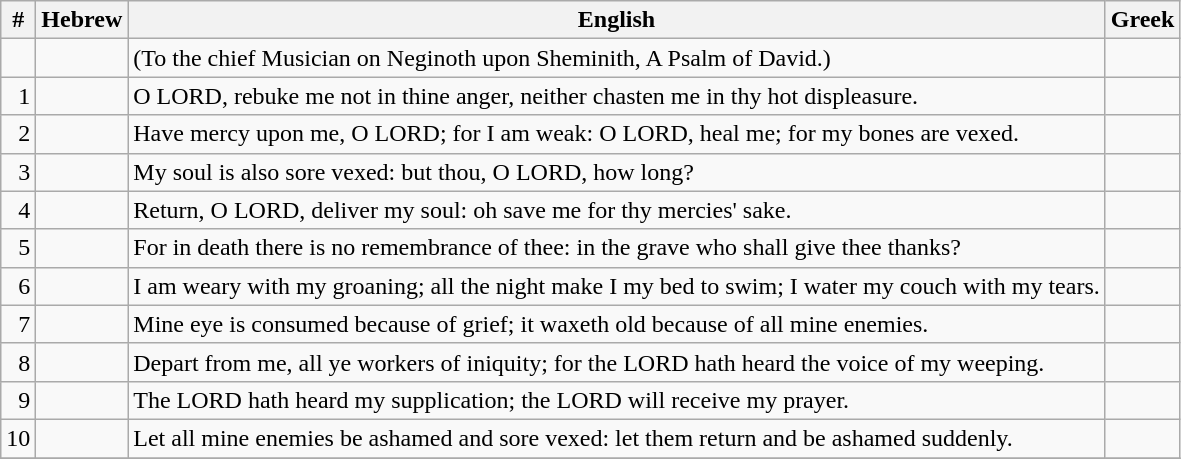<table class=wikitable>
<tr>
<th>#</th>
<th>Hebrew</th>
<th>English</th>
<th>Greek</th>
</tr>
<tr>
<td style="text-align:right"></td>
<td style="text-align:right"></td>
<td>(To the chief Musician on Neginoth upon Sheminith, A Psalm of David.)</td>
<td></td>
</tr>
<tr>
<td style="text-align:right">1</td>
<td style="text-align:right"></td>
<td>O LORD, rebuke me not in thine anger, neither chasten me in thy hot displeasure.</td>
<td></td>
</tr>
<tr>
<td style="text-align:right">2</td>
<td style="text-align:right"></td>
<td>Have mercy upon me, O LORD; for I am weak: O LORD, heal me; for my bones are vexed.</td>
<td></td>
</tr>
<tr>
<td style="text-align:right">3</td>
<td style="text-align:right"></td>
<td>My soul is also sore vexed: but thou, O LORD, how long?</td>
<td></td>
</tr>
<tr>
<td style="text-align:right">4</td>
<td style="text-align:right"></td>
<td>Return, O LORD, deliver my soul: oh save me for thy mercies' sake.</td>
<td></td>
</tr>
<tr>
<td style="text-align:right">5</td>
<td style="text-align:right"></td>
<td>For in death there is no remembrance of thee: in the grave who shall give thee thanks?</td>
<td></td>
</tr>
<tr>
<td style="text-align:right">6</td>
<td style="text-align:right"></td>
<td>I am weary with my groaning; all the night make I my bed to swim; I water my couch with my tears.</td>
<td></td>
</tr>
<tr>
<td style="text-align:right">7</td>
<td style="text-align:right"></td>
<td>Mine eye is consumed because of grief; it waxeth old because of all mine enemies.</td>
<td></td>
</tr>
<tr>
<td style="text-align:right">8</td>
<td style="text-align:right"></td>
<td>Depart from me, all ye workers of iniquity; for the LORD hath heard the voice of my weeping.</td>
<td></td>
</tr>
<tr>
<td style="text-align:right">9</td>
<td style="text-align:right"></td>
<td>The LORD hath heard my supplication; the LORD will receive my prayer.</td>
<td></td>
</tr>
<tr>
<td style="text-align:right">10</td>
<td style="text-align:right"></td>
<td>Let all mine enemies be ashamed and sore vexed: let them return and be ashamed suddenly.</td>
<td></td>
</tr>
<tr>
</tr>
</table>
